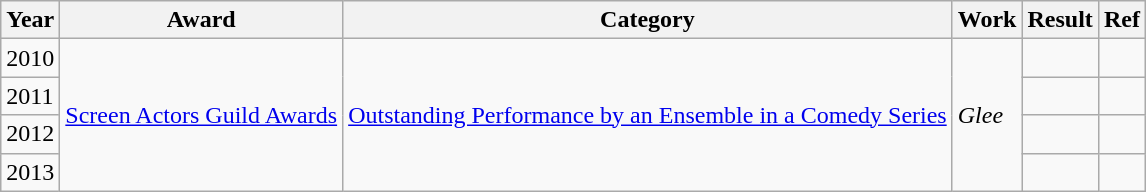<table class="wikitable">
<tr>
<th>Year</th>
<th>Award</th>
<th>Category</th>
<th>Work</th>
<th>Result</th>
<th>Ref</th>
</tr>
<tr>
<td>2010</td>
<td rowspan="4"><a href='#'>Screen Actors Guild Awards</a></td>
<td rowspan="4"><a href='#'>Outstanding Performance by an Ensemble in a Comedy Series</a></td>
<td rowspan="4"><em>Glee</em></td>
<td></td>
<td></td>
</tr>
<tr>
<td>2011</td>
<td></td>
<td></td>
</tr>
<tr>
<td>2012</td>
<td></td>
<td></td>
</tr>
<tr>
<td>2013</td>
<td></td>
<td></td>
</tr>
</table>
